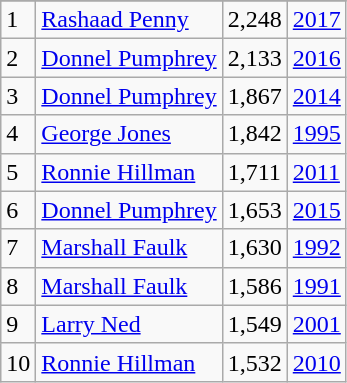<table class="wikitable">
<tr>
</tr>
<tr>
<td>1</td>
<td><a href='#'>Rashaad Penny</a></td>
<td>2,248</td>
<td><a href='#'>2017</a></td>
</tr>
<tr>
<td>2</td>
<td><a href='#'>Donnel Pumphrey</a></td>
<td>2,133</td>
<td><a href='#'>2016</a></td>
</tr>
<tr>
<td>3</td>
<td><a href='#'>Donnel Pumphrey</a></td>
<td>1,867</td>
<td><a href='#'>2014</a></td>
</tr>
<tr>
<td>4</td>
<td><a href='#'>George Jones</a></td>
<td>1,842</td>
<td><a href='#'>1995</a></td>
</tr>
<tr>
<td>5</td>
<td><a href='#'>Ronnie Hillman</a></td>
<td>1,711</td>
<td><a href='#'>2011</a></td>
</tr>
<tr>
<td>6</td>
<td><a href='#'>Donnel Pumphrey</a></td>
<td>1,653</td>
<td><a href='#'>2015</a></td>
</tr>
<tr>
<td>7</td>
<td><a href='#'>Marshall Faulk</a></td>
<td>1,630</td>
<td><a href='#'>1992</a></td>
</tr>
<tr>
<td>8</td>
<td><a href='#'>Marshall Faulk</a></td>
<td>1,586</td>
<td><a href='#'>1991</a></td>
</tr>
<tr>
<td>9</td>
<td><a href='#'>Larry Ned</a></td>
<td>1,549</td>
<td><a href='#'>2001</a></td>
</tr>
<tr>
<td>10</td>
<td><a href='#'>Ronnie Hillman</a></td>
<td>1,532</td>
<td><a href='#'>2010</a></td>
</tr>
</table>
